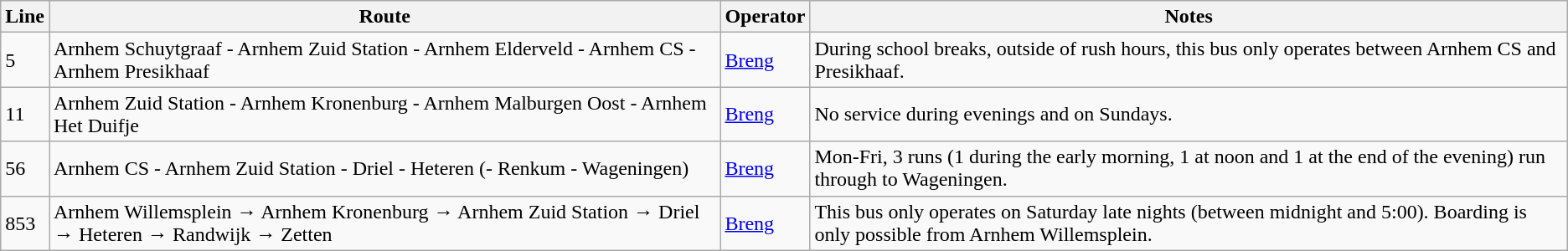<table class="wikitable">
<tr>
<th>Line</th>
<th>Route</th>
<th>Operator</th>
<th>Notes</th>
</tr>
<tr>
<td>5</td>
<td>Arnhem Schuytgraaf - Arnhem Zuid Station - Arnhem Elderveld - Arnhem CS - Arnhem Presikhaaf</td>
<td><a href='#'>Breng</a></td>
<td>During school breaks, outside of rush hours, this bus only operates between Arnhem CS and Presikhaaf.</td>
</tr>
<tr>
<td>11</td>
<td>Arnhem Zuid Station - Arnhem Kronenburg - Arnhem Malburgen Oost - Arnhem Het Duifje</td>
<td><a href='#'>Breng</a></td>
<td>No service during evenings and on Sundays.</td>
</tr>
<tr>
<td>56</td>
<td>Arnhem CS - Arnhem Zuid Station - Driel - Heteren (- Renkum - Wageningen)</td>
<td><a href='#'>Breng</a></td>
<td>Mon-Fri, 3 runs (1 during the early morning, 1 at noon and 1 at the end of the evening) run through to Wageningen.</td>
</tr>
<tr>
<td>853</td>
<td>Arnhem Willemsplein → Arnhem Kronenburg → Arnhem Zuid Station → Driel → Heteren → Randwijk → Zetten</td>
<td><a href='#'>Breng</a></td>
<td>This bus only operates on Saturday late nights (between midnight and 5:00). Boarding is only possible from Arnhem Willemsplein.</td>
</tr>
</table>
